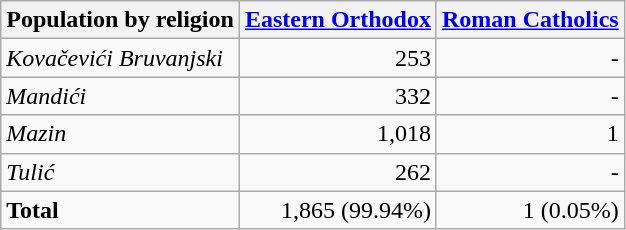<table class="wikitable sortable">
<tr>
<th>Population by religion</th>
<th><a href='#'>Eastern Orthodox</a></th>
<th><a href='#'>Roman Catholics</a></th>
</tr>
<tr>
<td><em>Kovačevići Bruvanjski</em></td>
<td align="right">253</td>
<td align="right">-</td>
</tr>
<tr>
<td><em>Mandići</em></td>
<td align="right">332</td>
<td align="right">-</td>
</tr>
<tr>
<td><em>Mazin</em></td>
<td align="right">1,018</td>
<td align="right">1</td>
</tr>
<tr>
<td><em>Tulić</em></td>
<td align="right">262</td>
<td align="right">-</td>
</tr>
<tr>
<td><strong>Total</strong></td>
<td align="right">1,865 (99.94%)</td>
<td align="right">1 (0.05%)</td>
</tr>
</table>
